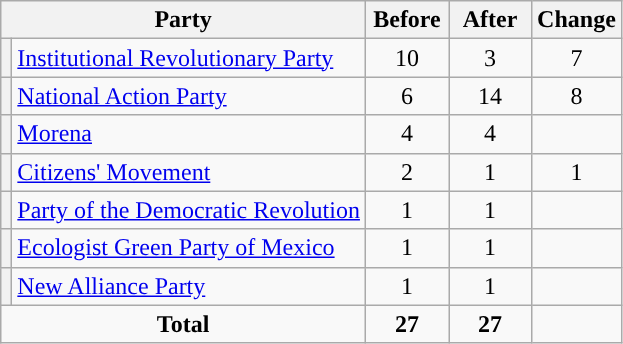<table class="wikitable" style="text-align:center;">
<tr>
<th colspan="2">Party</th>
<th style="width:3em">Before</th>
<th style="width:3em">After</th>
<th style="width:3em">Change</th>
</tr>
<tr>
<th style="background-color:"></th>
<td style="text-align:left;"><a href='#'>Institutional Revolutionary Party</a></td>
<td>10</td>
<td>3</td>
<td>7</td>
</tr>
<tr>
<th style="background-color:"></th>
<td style="text-align:left;"><a href='#'>National Action Party</a></td>
<td>6</td>
<td>14</td>
<td>8</td>
</tr>
<tr>
<th style="background-color:"></th>
<td style="text-align:left;"><a href='#'>Morena</a></td>
<td>4</td>
<td>4</td>
<td></td>
</tr>
<tr>
<th style="background-color:"></th>
<td style="text-align:left;"><a href='#'>Citizens' Movement</a></td>
<td>2</td>
<td>1</td>
<td>1</td>
</tr>
<tr>
<th style="background-color:"></th>
<td style="text-align:left;"><a href='#'>Party of the Democratic Revolution</a></td>
<td>1</td>
<td>1</td>
<td></td>
</tr>
<tr>
<th style="background-color:"></th>
<td style="text-align:left;"><a href='#'>Ecologist Green Party of Mexico</a></td>
<td>1</td>
<td>1</td>
<td></td>
</tr>
<tr>
<th style="background-color:"></th>
<td style="text-align:left;"><a href='#'>New Alliance Party</a></td>
<td>1</td>
<td>1</td>
<td></td>
</tr>
<tr>
<td colspan="2"><strong>Total</strong></td>
<td><strong>27</strong></td>
<td><strong>27</strong></td>
<td></td>
</tr>
</table>
